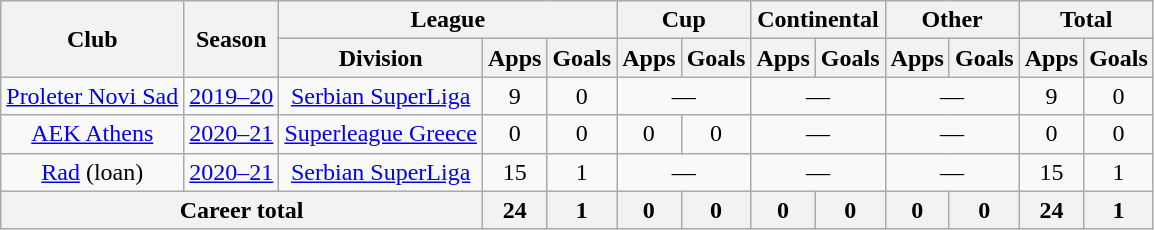<table class="wikitable" style="text-align:center">
<tr>
<th rowspan=2>Club</th>
<th rowspan=2>Season</th>
<th colspan=3>League</th>
<th colspan=2>Cup</th>
<th colspan=2>Continental</th>
<th colspan=2>Other</th>
<th colspan=2>Total</th>
</tr>
<tr>
<th>Division</th>
<th>Apps</th>
<th>Goals</th>
<th>Apps</th>
<th>Goals</th>
<th>Apps</th>
<th>Goals</th>
<th>Apps</th>
<th>Goals</th>
<th>Apps</th>
<th>Goals</th>
</tr>
<tr>
<td><a href='#'>Proleter Novi Sad</a></td>
<td><a href='#'>2019–20</a></td>
<td><a href='#'>Serbian SuperLiga</a></td>
<td>9</td>
<td>0</td>
<td colspan="2">—</td>
<td colspan="2">—</td>
<td colspan="2">—</td>
<td>9</td>
<td>0</td>
</tr>
<tr>
<td><a href='#'>AEK Athens</a></td>
<td><a href='#'>2020–21</a></td>
<td><a href='#'>Superleague Greece</a></td>
<td>0</td>
<td>0</td>
<td>0</td>
<td>0</td>
<td colspan="2">—</td>
<td colspan="2">—</td>
<td>0</td>
<td>0</td>
</tr>
<tr>
<td><a href='#'>Rad</a> (loan)</td>
<td><a href='#'>2020–21</a></td>
<td><a href='#'>Serbian SuperLiga</a></td>
<td>15</td>
<td>1</td>
<td colspan="2">—</td>
<td colspan="2">—</td>
<td colspan="2">—</td>
<td>15</td>
<td>1</td>
</tr>
<tr>
<th colspan="3">Career total</th>
<th>24</th>
<th>1</th>
<th>0</th>
<th>0</th>
<th>0</th>
<th>0</th>
<th>0</th>
<th>0</th>
<th>24</th>
<th>1</th>
</tr>
</table>
